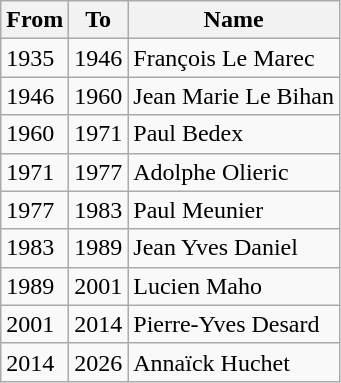<table class="wikitable">
<tr>
<th>From</th>
<th>To</th>
<th>Name</th>
</tr>
<tr>
<td>1935</td>
<td>1946</td>
<td>François Le Marec</td>
</tr>
<tr>
<td>1946</td>
<td>1960</td>
<td>Jean Marie Le Bihan</td>
</tr>
<tr>
<td>1960</td>
<td>1971</td>
<td>Paul Bedex</td>
</tr>
<tr>
<td>1971</td>
<td>1977</td>
<td>Adolphe Olieric</td>
</tr>
<tr>
<td>1977</td>
<td>1983</td>
<td>Paul Meunier</td>
</tr>
<tr>
<td>1983</td>
<td>1989</td>
<td>Jean Yves Daniel</td>
</tr>
<tr>
<td>1989</td>
<td>2001</td>
<td>Lucien Maho</td>
</tr>
<tr>
<td>2001</td>
<td>2014</td>
<td>Pierre-Yves Desard</td>
</tr>
<tr>
<td>2014</td>
<td>2026</td>
<td>Annaïck Huchet</td>
</tr>
</table>
